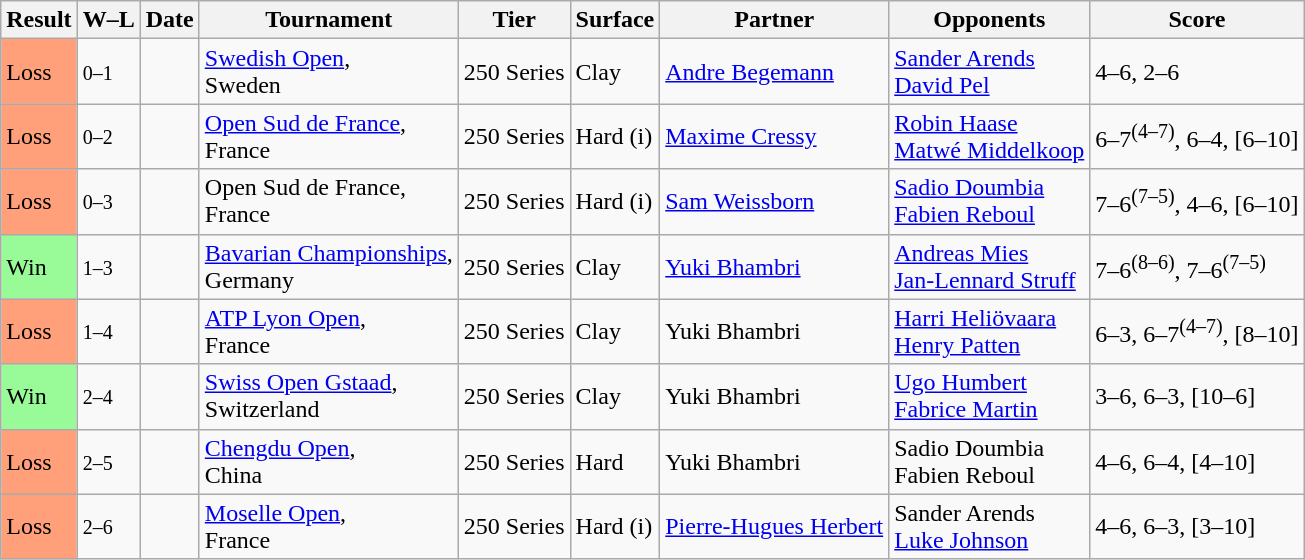<table class="sortable wikitable">
<tr>
<th>Result</th>
<th class="unsortable">W–L</th>
<th>Date</th>
<th>Tournament</th>
<th>Tier</th>
<th>Surface</th>
<th>Partner</th>
<th>Opponents</th>
<th class="unsortable">Score</th>
</tr>
<tr>
<td bgcolor="ffa07a">Loss</td>
<td><small>0–1</small></td>
<td><a href='#'></a></td>
<td><a href='#'>Swedish Open</a>, <br> Sweden</td>
<td>250 Series</td>
<td>Clay</td>
<td> <a href='#'>Andre Begemann</a></td>
<td> <a href='#'>Sander Arends</a><br> <a href='#'>David Pel</a></td>
<td>4–6, 2–6</td>
</tr>
<tr>
<td bgcolor="ffa07a">Loss</td>
<td><small>0–2</small></td>
<td><a href='#'></a></td>
<td><a href='#'>Open Sud de France</a>,<br> France</td>
<td>250 Series</td>
<td>Hard (i)</td>
<td> <a href='#'>Maxime Cressy</a></td>
<td> <a href='#'>Robin Haase</a><br>  <a href='#'>Matwé Middelkoop</a></td>
<td>6–7<sup>(4–7)</sup>, 6–4, [6–10]</td>
</tr>
<tr>
<td bgcolor="ffa07a">Loss</td>
<td><small>0–3</small></td>
<td><a href='#'></a></td>
<td>Open Sud de France,<br> France</td>
<td>250 Series</td>
<td>Hard (i)</td>
<td> <a href='#'>Sam Weissborn</a></td>
<td> <a href='#'>Sadio Doumbia</a><br> <a href='#'>Fabien Reboul</a></td>
<td>7–6<sup>(7–5)</sup>, 4–6, [6–10]</td>
</tr>
<tr>
<td bgcolor=98FB98>Win</td>
<td><small>1–3</small></td>
<td><a href='#'></a></td>
<td><a href='#'>Bavarian Championships</a>,<br> Germany</td>
<td>250 Series</td>
<td>Clay</td>
<td> <a href='#'>Yuki Bhambri</a></td>
<td> <a href='#'>Andreas Mies</a> <br>  <a href='#'>Jan-Lennard Struff</a></td>
<td>7–6<sup>(8–6)</sup>, 7–6<sup>(7–5)</sup></td>
</tr>
<tr>
<td bgcolor="ffa07a">Loss</td>
<td><small>1–4</small></td>
<td><a href='#'></a></td>
<td><a href='#'>ATP Lyon Open</a>,<br> France</td>
<td>250 Series</td>
<td>Clay</td>
<td> Yuki Bhambri</td>
<td> <a href='#'>Harri Heliövaara</a> <br> <a href='#'>Henry Patten</a></td>
<td>6–3, 6–7<sup>(4–7)</sup>, [8–10]</td>
</tr>
<tr>
<td bgcolor=98FB98>Win</td>
<td><small>2–4</small></td>
<td><a href='#'></a></td>
<td><a href='#'>Swiss Open Gstaad</a>, <br> Switzerland</td>
<td>250 Series</td>
<td>Clay</td>
<td> Yuki Bhambri</td>
<td> <a href='#'>Ugo Humbert</a> <br> <a href='#'>Fabrice Martin</a></td>
<td>3–6, 6–3, [10–6]</td>
</tr>
<tr>
<td bgcolor="ffa07a">Loss</td>
<td><small>2–5</small></td>
<td><a href='#'></a></td>
<td><a href='#'>Chengdu Open</a>,<br>China</td>
<td>250 Series</td>
<td>Hard</td>
<td> Yuki Bhambri</td>
<td> Sadio Doumbia<br> Fabien Reboul</td>
<td>4–6, 6–4, [4–10]</td>
</tr>
<tr>
<td bgcolor="ffa07a">Loss</td>
<td><small>2–6</small></td>
<td><a href='#'></a></td>
<td><a href='#'>Moselle Open</a>,<br>France</td>
<td>250 Series</td>
<td>Hard (i)</td>
<td> <a href='#'>Pierre-Hugues Herbert</a></td>
<td> Sander Arends<br> <a href='#'>Luke Johnson</a></td>
<td>4–6, 6–3, [3–10]</td>
</tr>
</table>
